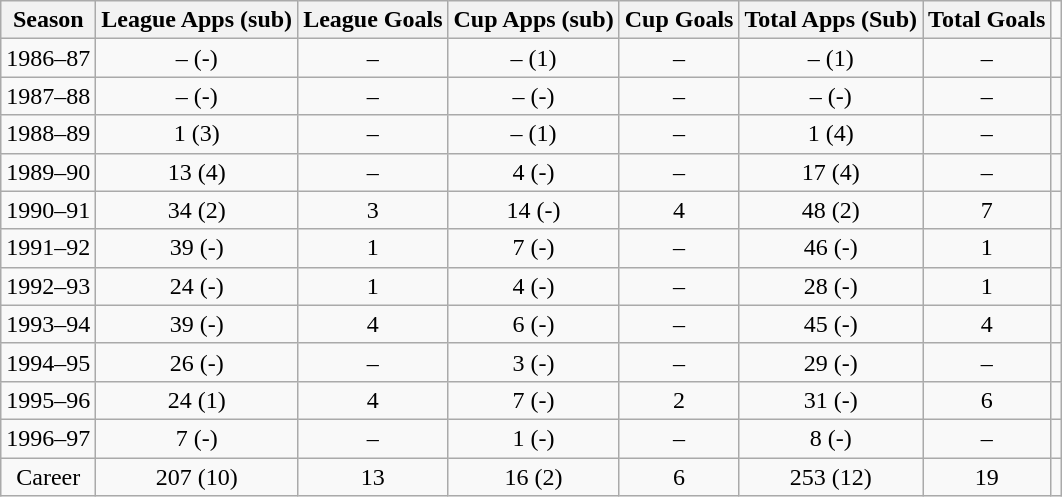<table class="wikitable" style="text-align:center">
<tr>
<th>Season</th>
<th>League Apps (sub)</th>
<th>League Goals</th>
<th>Cup Apps (sub)</th>
<th>Cup Goals</th>
<th>Total Apps (Sub)</th>
<th>Total Goals</th>
</tr>
<tr>
<td>1986–87</td>
<td>– (-)</td>
<td>–</td>
<td>– (1)</td>
<td>–</td>
<td>– (1)</td>
<td>–</td>
<td></td>
</tr>
<tr>
<td>1987–88</td>
<td>– (-)</td>
<td>–</td>
<td>– (-)</td>
<td>–</td>
<td>– (-)</td>
<td>–</td>
<td></td>
</tr>
<tr>
<td>1988–89</td>
<td>1 (3)</td>
<td>–</td>
<td>– (1)</td>
<td>–</td>
<td>1 (4)</td>
<td>–</td>
<td></td>
</tr>
<tr>
<td>1989–90</td>
<td>13 (4)</td>
<td>–</td>
<td>4 (-)</td>
<td>–</td>
<td>17 (4)</td>
<td>–</td>
<td></td>
</tr>
<tr>
<td>1990–91</td>
<td>34 (2)</td>
<td>3</td>
<td>14 (-)</td>
<td>4</td>
<td>48 (2)</td>
<td>7</td>
<td></td>
</tr>
<tr>
<td>1991–92</td>
<td>39 (-)</td>
<td>1</td>
<td>7 (-)</td>
<td>–</td>
<td>46 (-)</td>
<td>1</td>
<td></td>
</tr>
<tr>
<td>1992–93</td>
<td>24 (-)</td>
<td>1</td>
<td>4 (-)</td>
<td>–</td>
<td>28 (-)</td>
<td>1</td>
<td></td>
</tr>
<tr>
<td>1993–94</td>
<td>39 (-)</td>
<td>4</td>
<td>6 (-)</td>
<td>–</td>
<td>45 (-)</td>
<td>4</td>
<td></td>
</tr>
<tr>
<td>1994–95</td>
<td>26 (-)</td>
<td>–</td>
<td>3 (-)</td>
<td>–</td>
<td>29 (-)</td>
<td>–</td>
<td></td>
</tr>
<tr>
<td>1995–96</td>
<td>24 (1)</td>
<td>4</td>
<td>7 (-)</td>
<td>2</td>
<td>31 (-)</td>
<td>6</td>
<td></td>
</tr>
<tr>
<td>1996–97</td>
<td>7 (-)</td>
<td>–</td>
<td>1 (-)</td>
<td>–</td>
<td>8 (-)</td>
<td>–</td>
<td></td>
</tr>
<tr>
<td>Career</td>
<td>207 (10)</td>
<td>13</td>
<td>16 (2)</td>
<td>6</td>
<td>253 (12)</td>
<td>19</td>
<td></td>
</tr>
</table>
